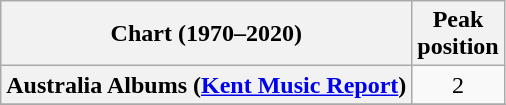<table class="wikitable sortable plainrowheaders" style="text-align:center">
<tr>
<th scope="col">Chart (1970–2020)</th>
<th scope="col">Peak<br>position</th>
</tr>
<tr>
<th scope="row">Australia Albums (<a href='#'>Kent Music Report</a>)</th>
<td>2</td>
</tr>
<tr>
</tr>
<tr>
</tr>
<tr>
</tr>
<tr>
</tr>
<tr>
</tr>
<tr>
</tr>
<tr>
</tr>
<tr>
</tr>
</table>
